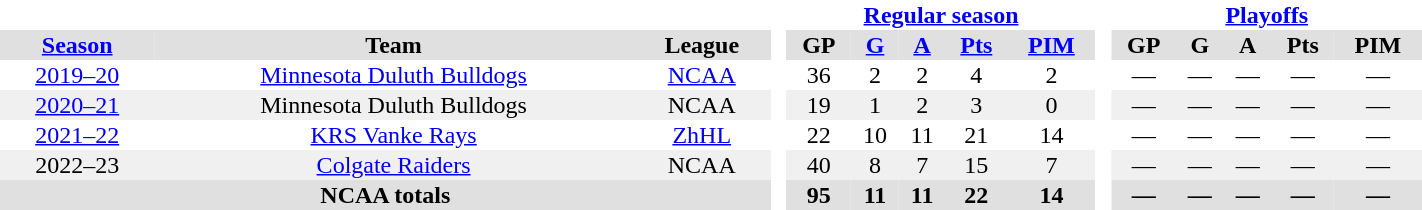<table border="0" cellpadding="1" cellspacing="0" width="75%" style="text-align:center">
<tr>
<th colspan="3" bgcolor="#ffffff"> </th>
<th rowspan="99" bgcolor="#ffffff"> </th>
<th colspan="5"><a href='#'>Regular season</a></th>
<th rowspan="99" bgcolor="#ffffff"> </th>
<th colspan="5"><a href='#'>Playoffs</a></th>
</tr>
<tr bgcolor="#e0e0e0">
<th><a href='#'>Season</a></th>
<th>Team</th>
<th>League</th>
<th>GP</th>
<th><a href='#'>G</a></th>
<th><a href='#'>A</a></th>
<th><a href='#'>Pts</a></th>
<th><a href='#'>PIM</a></th>
<th>GP</th>
<th>G</th>
<th>A</th>
<th>Pts</th>
<th>PIM</th>
</tr>
<tr>
<td><a href='#'>2019–20</a></td>
<td><a href='#'>Minnesota Duluth Bulldogs</a></td>
<td><a href='#'>NCAA</a></td>
<td>36</td>
<td>2</td>
<td>2</td>
<td>4</td>
<td>2</td>
<td>—</td>
<td>—</td>
<td>—</td>
<td>—</td>
<td>—</td>
</tr>
<tr bgcolor="#f0f0f0">
<td><a href='#'>2020–21</a></td>
<td>Minnesota Duluth Bulldogs</td>
<td>NCAA</td>
<td>19</td>
<td>1</td>
<td>2</td>
<td>3</td>
<td>0</td>
<td>—</td>
<td>—</td>
<td>—</td>
<td>—</td>
<td>—</td>
</tr>
<tr>
<td><a href='#'>2021–22</a></td>
<td><a href='#'>KRS Vanke Rays</a></td>
<td><a href='#'>ZhHL</a></td>
<td>22</td>
<td>10</td>
<td>11</td>
<td>21</td>
<td>14</td>
<td>—</td>
<td>—</td>
<td>—</td>
<td>—</td>
<td>—</td>
</tr>
<tr bgcolor="#f0f0f0">
<td>2022–23</td>
<td><a href='#'>Colgate Raiders</a></td>
<td>NCAA</td>
<td>40</td>
<td>8</td>
<td>7</td>
<td>15</td>
<td>7</td>
<td>—</td>
<td>—</td>
<td>—</td>
<td>—</td>
<td>—</td>
</tr>
<tr bgcolor="#e0e0e0">
<th colspan="3">NCAA totals</th>
<th>95</th>
<th>11</th>
<th>11</th>
<th>22</th>
<th>14</th>
<th>—</th>
<th>—</th>
<th>—</th>
<th>—</th>
<th>—</th>
</tr>
</table>
